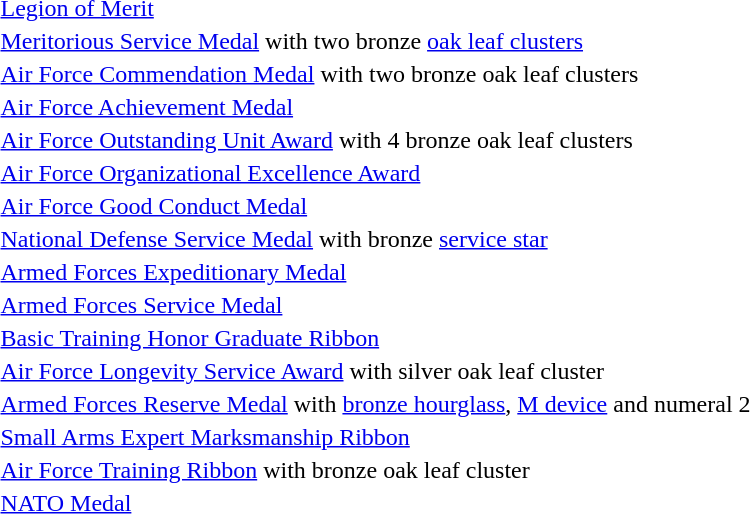<table>
<tr>
<td></td>
<td><a href='#'>Legion of Merit</a></td>
</tr>
<tr>
<td></td>
<td><a href='#'>Meritorious Service Medal</a> with two bronze <a href='#'>oak leaf clusters</a></td>
</tr>
<tr>
<td></td>
<td><a href='#'>Air Force Commendation Medal</a> with two bronze oak leaf clusters</td>
</tr>
<tr>
<td></td>
<td><a href='#'>Air Force Achievement Medal</a></td>
</tr>
<tr>
<td></td>
<td><a href='#'>Air Force Outstanding Unit Award</a> with 4 bronze oak leaf clusters</td>
</tr>
<tr>
<td></td>
<td><a href='#'>Air Force Organizational Excellence Award</a></td>
</tr>
<tr>
<td></td>
<td><a href='#'>Air Force Good Conduct Medal</a></td>
</tr>
<tr>
<td></td>
<td><a href='#'>National Defense Service Medal</a> with bronze <a href='#'>service star</a></td>
</tr>
<tr>
<td></td>
<td><a href='#'>Armed Forces Expeditionary Medal</a></td>
</tr>
<tr>
<td></td>
<td><a href='#'>Armed Forces Service Medal</a></td>
</tr>
<tr>
<td></td>
<td><a href='#'>Basic Training Honor Graduate Ribbon</a></td>
</tr>
<tr>
<td></td>
<td><a href='#'>Air Force Longevity Service Award</a> with silver oak leaf cluster</td>
</tr>
<tr>
<td><span></span></td>
<td><a href='#'>Armed Forces Reserve Medal</a> with <a href='#'>bronze hourglass</a>, <a href='#'>M device</a> and numeral 2</td>
</tr>
<tr>
<td></td>
<td><a href='#'>Small Arms Expert Marksmanship Ribbon</a></td>
</tr>
<tr>
<td></td>
<td><a href='#'>Air Force Training Ribbon</a> with bronze oak leaf cluster</td>
</tr>
<tr>
<td></td>
<td><a href='#'>NATO Medal</a></td>
</tr>
<tr>
</tr>
</table>
